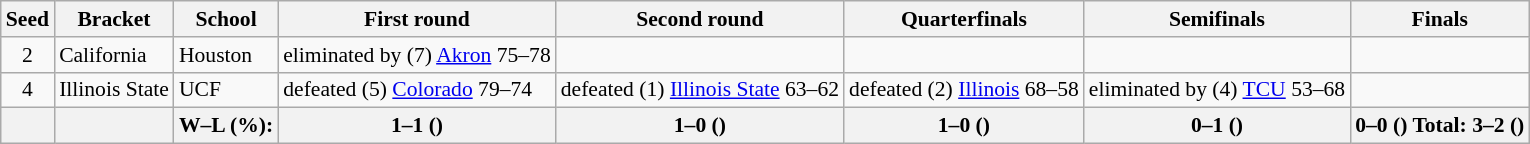<table class="wikitable" style="white-space:nowrap; font-size:90%;">
<tr>
<th>Seed</th>
<th>Bracket</th>
<th>School</th>
<th>First round</th>
<th>Second round</th>
<th>Quarterfinals</th>
<th>Semifinals</th>
<th>Finals</th>
</tr>
<tr>
<td align=center>2</td>
<td>California</td>
<td>Houston</td>
<td>eliminated by (7) <a href='#'>Akron</a> 75–78</td>
<td></td>
<td></td>
<td></td>
<td></td>
</tr>
<tr>
<td align=center>4</td>
<td>Illinois State</td>
<td>UCF</td>
<td>defeated (5) <a href='#'>Colorado</a> 79–74</td>
<td>defeated (1) <a href='#'>Illinois State</a> 63–62</td>
<td>defeated (2) <a href='#'>Illinois</a> 68–58</td>
<td>eliminated by (4) <a href='#'>TCU</a> 53–68</td>
<td></td>
</tr>
<tr>
<th></th>
<th></th>
<th>W–L (%):</th>
<th>1–1 ()</th>
<th>1–0 ()</th>
<th>1–0 ()</th>
<th>0–1 ()</th>
<th>0–0 () Total: 3–2 ()</th>
</tr>
</table>
